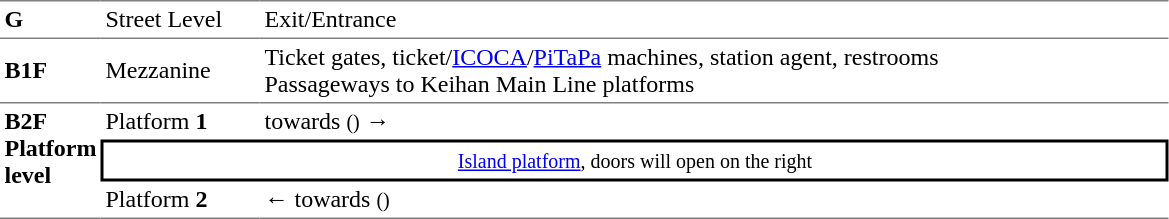<table table border=0 cellspacing=0 cellpadding=3>
<tr>
<td style="border-top:solid 1px gray;" width=50 valign=top><strong>G</strong></td>
<td style="border-top:solid 1px gray;" width=100 valign=top>Street Level</td>
<td style="border-top:solid 1px gray;" width=600 valign=top>Exit/Entrance</td>
</tr>
<tr>
<td style="border-top:solid 1px gray;"><strong>B1F</strong></td>
<td style="border-top:solid 1px gray;">Mezzanine</td>
<td style="border-top:solid 1px gray;">Ticket gates, ticket/<a href='#'>ICOCA</a>/<a href='#'>PiTaPa</a> machines, station agent, restrooms <br> Passageways to Keihan Main Line platforms</td>
</tr>
<tr>
<td style="border-top:solid 1px gray;border-bottom:solid 1px gray;" width=50 rowspan=3 valign=top><strong>B2F<br>Platform level</strong></td>
<td style="border-top:solid 1px gray;">Platform <span><strong>1</strong></span></td>
<td style="border-top:solid 1px gray;"><strong></strong> towards  <small>()</small> →</td>
</tr>
<tr>
<td style="border-top:solid 2px black;border-right:solid 2px black;border-left:solid 2px black;border-bottom:solid 2px black;text-align:center;" colspan=2><small><a href='#'>Island platform</a>, doors will open on the right</small></td>
</tr>
<tr>
<td style="border-bottom:solid 1px gray;">Platform <span><strong>2</strong></span></td>
<td style="border-bottom:solid 1px gray;">← <strong></strong> towards  <small> ()</small> <br> </td>
</tr>
</table>
